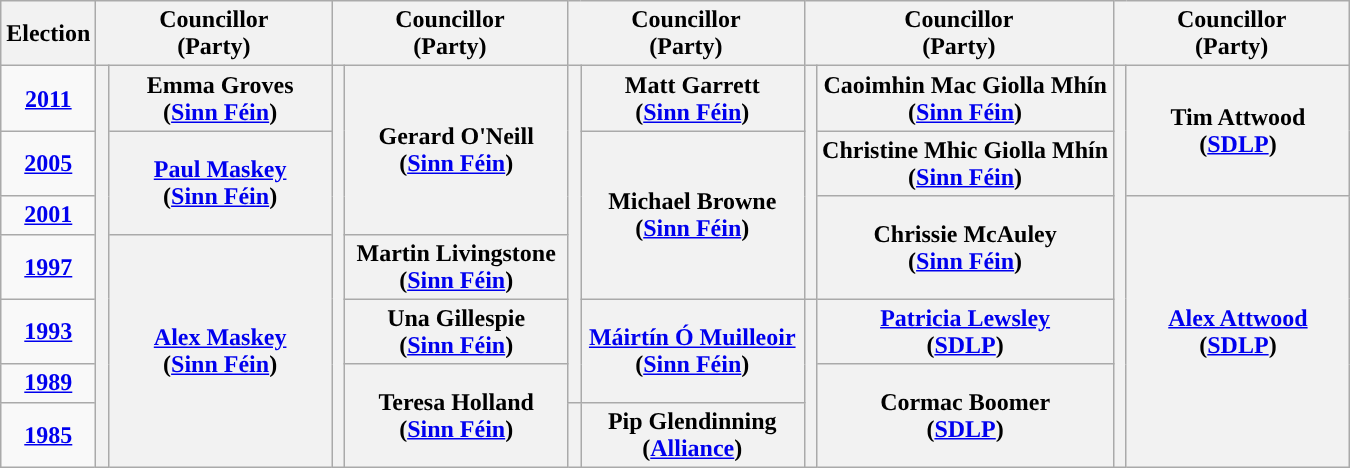<table class="wikitable" style="text-align:center">
<tr>
<th scope="col" width="50">Election</th>
<th scope="col" width="150" colspan = "2">Councillor<br> (Party)</th>
<th scope="col" width="150" colspan = "2">Councillor<br> (Party)</th>
<th scope="col" width="150" colspan = "2">Councillor<br> (Party)</th>
<th scope="col" width="150" colspan = "2">Councillor<br> (Party)</th>
<th scope="col" width="150" colspan = "2">Councillor<br> (Party)</th>
</tr>
<tr>
<td><strong><a href='#'>2011</a></strong></td>
<th rowspan="7" width="1" style="background-color: "></th>
<th rowspan = "1">Emma Groves <br> (<a href='#'>Sinn Féin</a>)</th>
<th rowspan="7" width="1" style="background-color: "></th>
<th rowspan = "3">Gerard O'Neill <br> (<a href='#'>Sinn Féin</a>)</th>
<th rowspan="6" width="1" style="background-color: "></th>
<th rowspan = "1">Matt Garrett <br> (<a href='#'>Sinn Féin</a>)</th>
<th rowspan="4" width="1" style="background-color: "></th>
<th rowspan = "1">Caoimhin Mac Giolla Mhín <br> (<a href='#'>Sinn Féin</a>)</th>
<th rowspan="7" width="1" style="background-color: "></th>
<th rowspan = "2">Tim Attwood <br> (<a href='#'>SDLP</a>)</th>
</tr>
<tr>
<td><strong><a href='#'>2005</a></strong></td>
<th rowspan = "2"><a href='#'>Paul Maskey</a> <br> (<a href='#'>Sinn Féin</a>)</th>
<th rowspan = "3">Michael Browne <br> (<a href='#'>Sinn Féin</a>)</th>
<th rowspan = "1">Christine Mhic Giolla Mhín <br> (<a href='#'>Sinn Féin</a>)</th>
</tr>
<tr>
<td><strong><a href='#'>2001</a></strong></td>
<th rowspan = "2">Chrissie McAuley <br> (<a href='#'>Sinn Féin</a>)</th>
<th rowspan = "5"><a href='#'>Alex Attwood</a> <br> (<a href='#'>SDLP</a>)</th>
</tr>
<tr>
<td><strong><a href='#'>1997</a></strong></td>
<th rowspan = "4"><a href='#'>Alex Maskey</a> <br> (<a href='#'>Sinn Féin</a>)</th>
<th rowspan = "1">Martin Livingstone <br> (<a href='#'>Sinn Féin</a>)</th>
</tr>
<tr>
<td><strong><a href='#'>1993</a></strong></td>
<th rowspan = "1">Una Gillespie <br> (<a href='#'>Sinn Féin</a>)</th>
<th rowspan = "2"><a href='#'>Máirtín Ó Muilleoir</a> <br> (<a href='#'>Sinn Féin</a>)</th>
<th rowspan="3" width="1" style="background-color: "></th>
<th rowspan = "1"><a href='#'>Patricia Lewsley</a> <br> (<a href='#'>SDLP</a>)</th>
</tr>
<tr>
<td><strong><a href='#'>1989</a></strong></td>
<th rowspan = "2">Teresa Holland <br> (<a href='#'>Sinn Féin</a>)</th>
<th rowspan = "2">Cormac Boomer <br> (<a href='#'>SDLP</a>)</th>
</tr>
<tr>
<td><strong><a href='#'>1985</a></strong></td>
<th rowspan="1" width="1" style="background-color: "></th>
<th rowspan = "1">Pip Glendinning <br> (<a href='#'>Alliance</a>)</th>
</tr>
</table>
